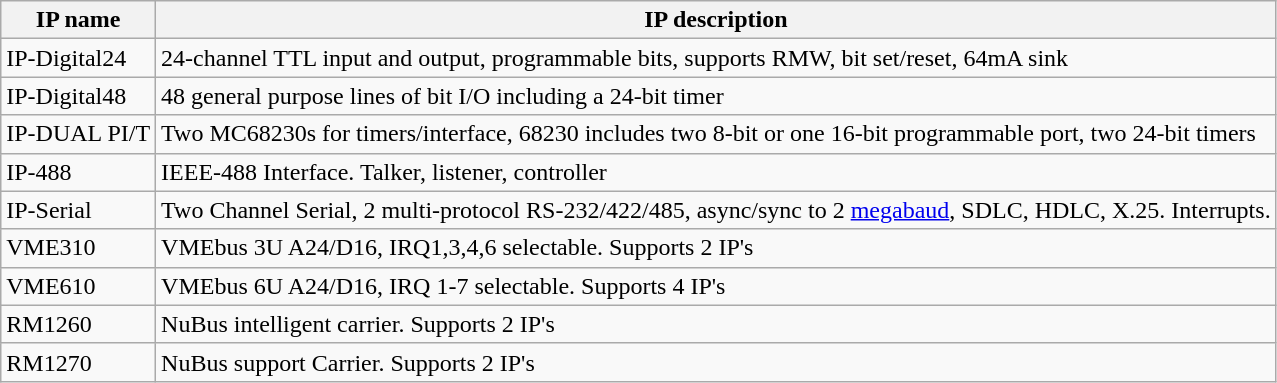<table class="wikitable">
<tr>
<th>IP name</th>
<th>IP description</th>
</tr>
<tr>
<td>IP-Digital24</td>
<td>24-channel TTL input and output, programmable bits, supports RMW, bit set/reset, 64mA sink<br></td>
</tr>
<tr>
<td>IP-Digital48</td>
<td>48 general purpose lines of bit I/O including a 24-bit timer</td>
</tr>
<tr>
<td>IP-DUAL PI/T</td>
<td>Two MC68230s for timers/interface, 68230 includes two 8-bit or one 16-bit programmable port, two 24-bit timers</td>
</tr>
<tr>
<td>IP-488</td>
<td>IEEE-488 Interface. Talker, listener, controller</td>
</tr>
<tr>
<td>IP-Serial</td>
<td>Two Channel Serial, 2 multi-protocol RS-232/422/485, async/sync to 2 <a href='#'>megabaud</a>, SDLC, HDLC, X.25. Interrupts.</td>
</tr>
<tr>
<td>VME310</td>
<td>VMEbus 3U A24/D16, IRQ1,3,4,6 selectable. Supports 2 IP's</td>
</tr>
<tr>
<td>VME610</td>
<td>VMEbus 6U A24/D16, IRQ 1-7 selectable. Supports 4 IP's </td>
</tr>
<tr>
<td>RM1260</td>
<td>NuBus intelligent carrier. Supports 2 IP's</td>
</tr>
<tr>
<td>RM1270</td>
<td>NuBus support Carrier. Supports 2 IP's</td>
</tr>
</table>
